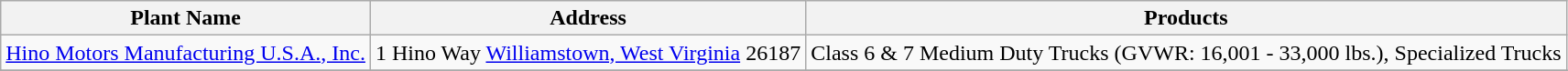<table class="wikitable">
<tr>
<th>Plant Name</th>
<th>Address</th>
<th>Products</th>
</tr>
<tr --->
<td><a href='#'>Hino Motors Manufacturing U.S.A., Inc.</a></td>
<td>1 Hino Way <a href='#'>Williamstown, West Virginia</a> 26187</td>
<td>Class 6 & 7 Medium Duty Trucks (GVWR: 16,001 - 33,000 lbs.), Specialized Trucks</td>
</tr>
<tr --->
</tr>
<tr --->
</tr>
<tr --->
</tr>
</table>
